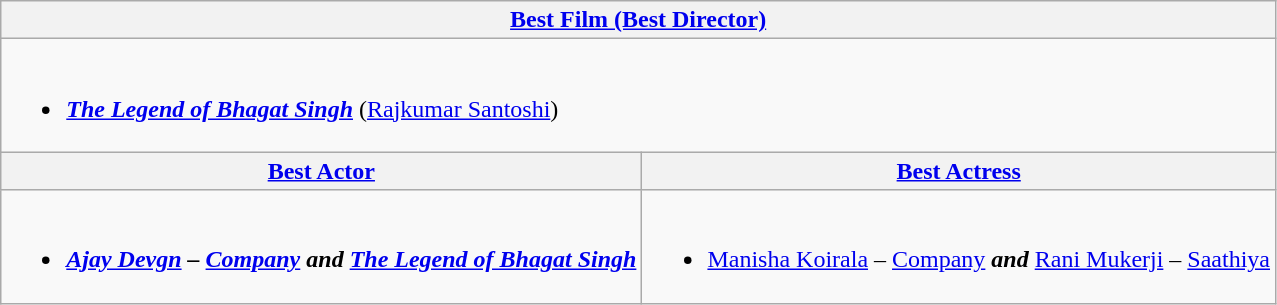<table class="wikitable">
<tr>
<th colspan=2><a href='#'>Best Film (Best Director)</a></th>
</tr>
<tr>
<td colspan=2><br><ul><li><strong><em><a href='#'>The Legend of Bhagat Singh</a></em></strong> (<a href='#'>Rajkumar Santoshi</a>)</li></ul></td>
</tr>
<tr>
<th><a href='#'>Best Actor</a></th>
<th><a href='#'>Best Actress</a></th>
</tr>
<tr>
<td><br><ul><li><strong><em><a href='#'>Ajay Devgn</a> – <a href='#'>Company</a> and <a href='#'>The Legend of Bhagat Singh</a><em> <strong></li></ul></td>
<td><br><ul><li></em></strong><a href='#'>Manisha Koirala</a> – <a href='#'>Company</a><strong><em> and </em></strong><a href='#'>Rani Mukerji</a> – <a href='#'>Saathiya</a><strong><em></li></ul></td>
</tr>
</table>
